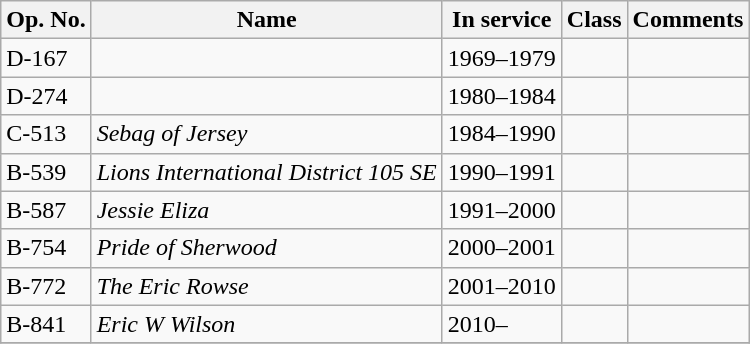<table class="wikitable">
<tr>
<th>Op. No.</th>
<th>Name</th>
<th>In service</th>
<th>Class</th>
<th>Comments</th>
</tr>
<tr>
<td>D-167</td>
<td></td>
<td>1969–1979</td>
<td></td>
<td></td>
</tr>
<tr>
<td>D-274</td>
<td></td>
<td>1980–1984</td>
<td></td>
<td></td>
</tr>
<tr>
<td>C-513</td>
<td><em>Sebag of Jersey</em></td>
<td>1984–1990</td>
<td></td>
<td></td>
</tr>
<tr>
<td>B-539</td>
<td><em>Lions International District 105 SE</em></td>
<td>1990–1991</td>
<td></td>
<td></td>
</tr>
<tr>
<td>B-587</td>
<td><em>Jessie Eliza</em></td>
<td>1991–2000</td>
<td></td>
<td></td>
</tr>
<tr>
<td>B-754</td>
<td><em>Pride of Sherwood</em></td>
<td>2000–2001</td>
<td></td>
<td></td>
</tr>
<tr>
<td>B-772</td>
<td><em>The Eric Rowse</em></td>
<td>2001–2010</td>
<td></td>
<td></td>
</tr>
<tr>
<td>B-841</td>
<td><em>Eric W Wilson</em></td>
<td>2010–</td>
<td></td>
<td></td>
</tr>
<tr>
</tr>
</table>
